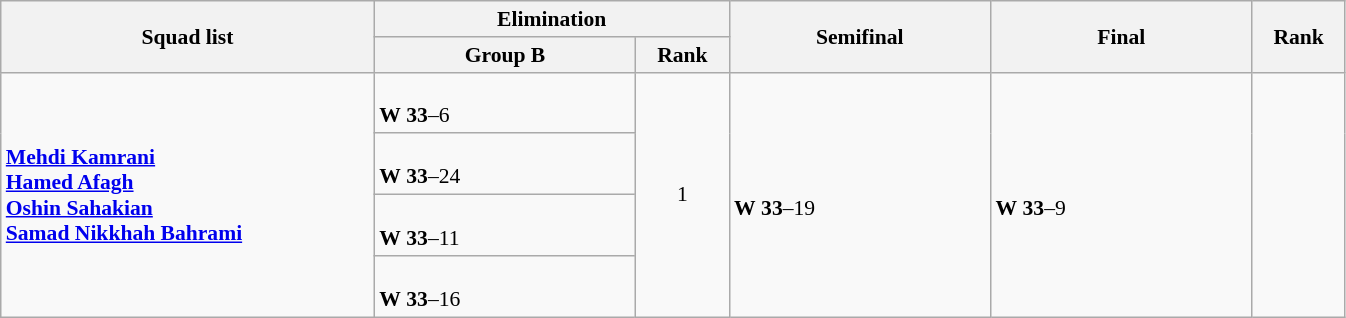<table class="wikitable" width="71%" style="text-align:left; font-size:90%">
<tr>
<th rowspan="2" width="20%">Squad list</th>
<th colspan="2">Elimination</th>
<th rowspan="2" width="14%">Semifinal</th>
<th rowspan="2" width="14%">Final</th>
<th rowspan="2" width="5%">Rank</th>
</tr>
<tr>
<th width="14%">Group B</th>
<th width="5%">Rank</th>
</tr>
<tr>
<td rowspan="4"><strong><a href='#'>Mehdi Kamrani</a><br><a href='#'>Hamed Afagh</a><br><a href='#'>Oshin Sahakian</a><br><a href='#'>Samad Nikkhah Bahrami</a></strong></td>
<td><br><strong>W</strong> <strong>33</strong>–6</td>
<td rowspan="4" align=center>1 <strong></strong></td>
<td rowspan="4"><br><strong>W</strong> <strong>33</strong>–19</td>
<td rowspan="4"><br><strong>W</strong> <strong>33</strong>–9</td>
<td rowspan="4" align="center"></td>
</tr>
<tr>
<td><br><strong>W</strong> <strong>33</strong>–24</td>
</tr>
<tr>
<td><br><strong>W</strong> <strong>33</strong>–11</td>
</tr>
<tr>
<td><br><strong>W</strong> <strong>33</strong>–16</td>
</tr>
</table>
